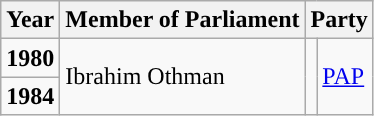<table class="wikitable">
<tr>
<th>Year</th>
<th>Member of Parliament</th>
<th colspan="2">Party</th>
</tr>
<tr>
<td><strong>1980</strong></td>
<td rowspan="2">Ibrahim Othman</td>
<td rowspan="2"></td>
<td rowspan="2"><a href='#'>PAP</a></td>
</tr>
<tr>
<td><strong>1984</strong></td>
</tr>
</table>
